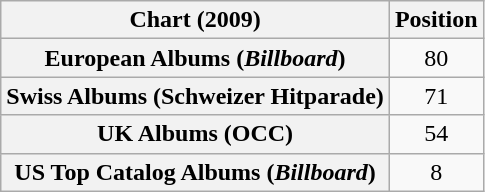<table class="wikitable sortable plainrowheaders" style="text-align:center">
<tr>
<th scope="col">Chart (2009)</th>
<th scope="col">Position</th>
</tr>
<tr>
<th scope="row">European Albums (<em>Billboard</em>)</th>
<td>80</td>
</tr>
<tr>
<th scope="row">Swiss Albums (Schweizer Hitparade)</th>
<td>71</td>
</tr>
<tr>
<th scope="row">UK Albums (OCC)</th>
<td>54</td>
</tr>
<tr>
<th scope="row">US Top Catalog Albums (<em>Billboard</em>)</th>
<td>8</td>
</tr>
</table>
